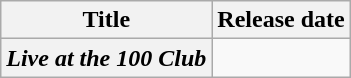<table class="wikitable plainrowheaders" style="text-align:center;">
<tr>
<th>Title</th>
<th>Release date</th>
</tr>
<tr>
<th scope="row"><em>Live at the 100 Club</em></th>
<td><br></td>
</tr>
</table>
